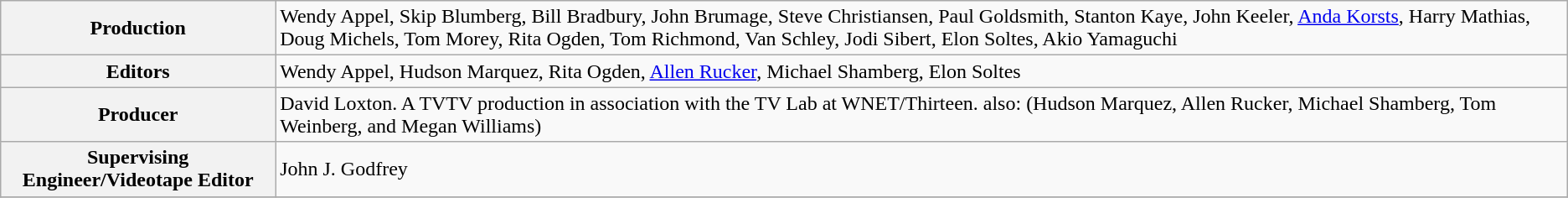<table class="wikitable plainrowheaders">
<tr>
<th scope=row>Production</th>
<td>Wendy Appel, Skip Blumberg, Bill Bradbury, John Brumage, Steve Christiansen, Paul Goldsmith, Stanton Kaye, John Keeler, <a href='#'>Anda Korsts</a>, Harry Mathias, Doug Michels, Tom Morey, Rita Ogden, Tom Richmond, Van Schley, Jodi Sibert, Elon Soltes, Akio Yamaguchi</td>
</tr>
<tr>
<th scope=row>Editors</th>
<td>Wendy Appel, Hudson Marquez, Rita Ogden, <a href='#'>Allen Rucker</a>, Michael Shamberg, Elon Soltes</td>
</tr>
<tr>
<th scope=row>Producer</th>
<td>David Loxton. A TVTV production in association with the TV Lab at WNET/Thirteen. also: (Hudson Marquez, Allen Rucker, Michael Shamberg, Tom Weinberg, and Megan Williams)</td>
</tr>
<tr>
<th scope=row>Supervising Engineer/Videotape Editor</th>
<td>John J. Godfrey</td>
</tr>
<tr>
</tr>
</table>
